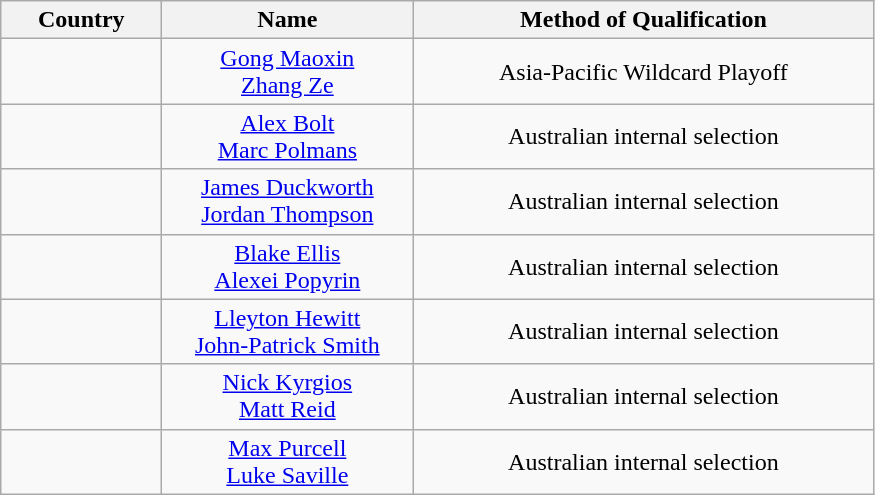<table class="wikitable" style="text-align: center;">
<tr>
<th style="width:100px;">Country</th>
<th width=160>Name</th>
<th width=300>Method of Qualification</th>
</tr>
<tr>
<td> <br> </td>
<td><a href='#'>Gong Maoxin</a><br><a href='#'>Zhang Ze</a></td>
<td>Asia-Pacific Wildcard Playoff</td>
</tr>
<tr>
<td> <br> </td>
<td><a href='#'>Alex Bolt</a><br><a href='#'>Marc Polmans</a></td>
<td>Australian internal selection</td>
</tr>
<tr>
<td> <br> </td>
<td><a href='#'>James Duckworth</a><br><a href='#'>Jordan Thompson</a></td>
<td>Australian internal selection</td>
</tr>
<tr>
<td> <br> </td>
<td><a href='#'>Blake Ellis</a><br><a href='#'>Alexei Popyrin</a></td>
<td>Australian internal selection</td>
</tr>
<tr>
<td> <br> </td>
<td><a href='#'>Lleyton Hewitt</a><br><a href='#'>John-Patrick Smith</a></td>
<td>Australian internal selection</td>
</tr>
<tr>
<td> <br> </td>
<td><a href='#'>Nick Kyrgios</a><br><a href='#'>Matt Reid</a></td>
<td>Australian internal selection</td>
</tr>
<tr>
<td> <br> </td>
<td><a href='#'>Max Purcell</a><br><a href='#'>Luke Saville</a></td>
<td>Australian internal selection</td>
</tr>
</table>
